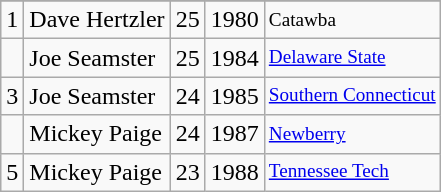<table class="wikitable">
<tr>
</tr>
<tr>
<td>1</td>
<td>Dave Hertzler</td>
<td>25</td>
<td>1980</td>
<td style="font-size:80%;">Catawba</td>
</tr>
<tr>
<td></td>
<td>Joe Seamster</td>
<td>25</td>
<td>1984</td>
<td style="font-size:80%;"><a href='#'>Delaware State</a></td>
</tr>
<tr>
<td>3</td>
<td>Joe Seamster</td>
<td>24</td>
<td>1985</td>
<td style="font-size:80%;"><a href='#'>Southern Connecticut</a></td>
</tr>
<tr>
<td></td>
<td>Mickey Paige</td>
<td>24</td>
<td>1987</td>
<td style="font-size:80%;"><a href='#'>Newberry</a></td>
</tr>
<tr>
<td>5</td>
<td>Mickey Paige</td>
<td>23</td>
<td>1988</td>
<td style="font-size:80%;"><a href='#'>Tennessee Tech</a></td>
</tr>
</table>
